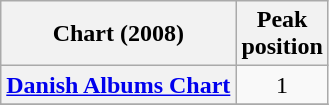<table class="wikitable sortable plainrowheaders">
<tr>
<th scope="col">Chart (2008)</th>
<th scope="col">Peak<br>position</th>
</tr>
<tr>
<th scope="row"><a href='#'>Danish Albums Chart</a></th>
<td style="text-align:center;">1</td>
</tr>
<tr>
</tr>
</table>
